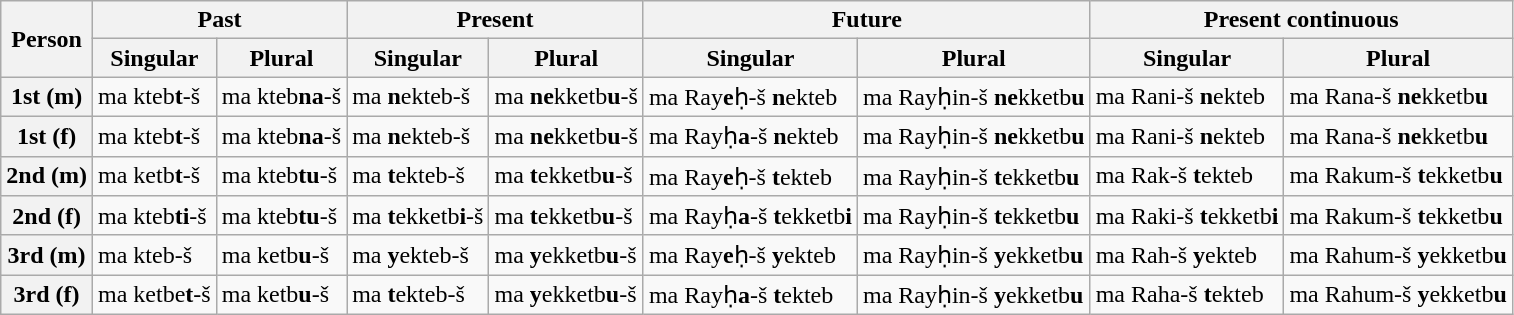<table class="wikitable">
<tr>
<th rowspan=2>Person</th>
<th colspan=2>Past</th>
<th colspan=2>Present</th>
<th colspan=2>Future</th>
<th colspan=2>Present continuous</th>
</tr>
<tr>
<th>Singular</th>
<th>Plural</th>
<th>Singular</th>
<th>Plural</th>
<th>Singular</th>
<th>Plural</th>
<th>Singular</th>
<th>Plural</th>
</tr>
<tr>
<th>1st (m)</th>
<td>ma kteb<strong>t</strong>-š</td>
<td>ma kteb<strong>na</strong>-š</td>
<td>ma <strong>n</strong>ekteb-š</td>
<td>ma <strong>ne</strong>kketb<strong>u</strong>-š</td>
<td>ma Ray<strong>e</strong>ḥ-š <strong>n</strong>ekteb</td>
<td>ma Rayḥin-š <strong>ne</strong>kketb<strong>u</strong></td>
<td>ma Rani-š <strong>n</strong>ekteb</td>
<td>ma Rana-š <strong>ne</strong>kketb<strong>u</strong></td>
</tr>
<tr>
<th>1st (f)</th>
<td>ma kteb<strong>t</strong>-š</td>
<td>ma kteb<strong>na</strong>-š</td>
<td>ma <strong>n</strong>ekteb-š</td>
<td>ma <strong>ne</strong>kketb<strong>u</strong>-š</td>
<td>ma Rayḥ<strong>a</strong>-š <strong>n</strong>ekteb</td>
<td>ma Rayḥin-š <strong>ne</strong>kketb<strong>u</strong></td>
<td>ma Rani-š <strong>n</strong>ekteb</td>
<td>ma Rana-š <strong>ne</strong>kketb<strong>u</strong></td>
</tr>
<tr>
<th>2nd (m)</th>
<td>ma ketb<strong>t</strong>-š</td>
<td>ma kteb<strong>tu</strong>-š</td>
<td>ma <strong>t</strong>ekteb-š</td>
<td>ma <strong>t</strong>ekketb<strong>u</strong>-š</td>
<td>ma Ray<strong>e</strong>ḥ-š <strong>t</strong>ekteb</td>
<td>ma Rayḥin-š <strong>t</strong>ekketb<strong>u</strong></td>
<td>ma Rak-š <strong>t</strong>ekteb</td>
<td>ma Rakum-š <strong>t</strong>ekketb<strong>u</strong></td>
</tr>
<tr>
<th>2nd (f)</th>
<td>ma kteb<strong>ti</strong>-š</td>
<td>ma kteb<strong>tu</strong>-š</td>
<td>ma <strong>t</strong>ekketb<strong>i</strong>-š</td>
<td>ma <strong>t</strong>ekketb<strong>u</strong>-š</td>
<td>ma Rayḥ<strong>a</strong>-š <strong>t</strong>ekketb<strong>i</strong></td>
<td>ma Rayḥin-š <strong>t</strong>ekketb<strong>u</strong></td>
<td>ma Raki-š <strong>t</strong>ekketb<strong>i</strong></td>
<td>ma Rakum-š <strong>t</strong>ekketb<strong>u</strong></td>
</tr>
<tr>
<th>3rd (m)</th>
<td>ma kteb-š</td>
<td>ma ketb<strong>u</strong>-š</td>
<td>ma <strong>y</strong>ekteb-š</td>
<td>ma <strong>y</strong>ekketb<strong>u</strong>-š</td>
<td>ma Ray<strong>e</strong>ḥ-š <strong>y</strong>ekteb</td>
<td>ma Rayḥin-š <strong>y</strong>ekketb<strong>u</strong></td>
<td>ma Rah-š <strong>y</strong>ekteb</td>
<td>ma Rahum-š <strong>y</strong>ekketb<strong>u</strong></td>
</tr>
<tr>
<th>3rd (f)</th>
<td>ma ketbe<strong>t</strong>-š</td>
<td>ma ketb<strong>u</strong>-š</td>
<td>ma <strong>t</strong>ekteb-š</td>
<td>ma <strong>y</strong>ekketb<strong>u</strong>-š</td>
<td>ma Rayḥ<strong>a</strong>-š <strong>t</strong>ekteb</td>
<td>ma Rayḥin-š <strong>y</strong>ekketb<strong>u</strong></td>
<td>ma Raha-š <strong>t</strong>ekteb</td>
<td>ma Rahum-š <strong>y</strong>ekketb<strong>u</strong></td>
</tr>
</table>
